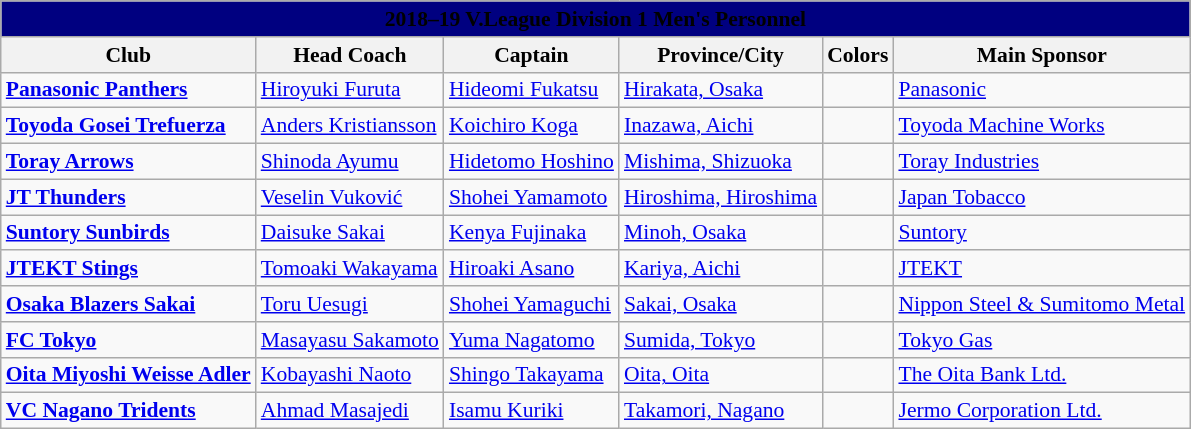<table class="wikitable" style="font-size:90%; text-align:left;">
<tr>
<th style=background:navy colspan=8><span>2018–19 V.League Division 1 Men's Personnel</span></th>
</tr>
<tr>
<th>Club</th>
<th>Head Coach</th>
<th>Captain</th>
<th>Province/City</th>
<th>Colors</th>
<th>Main Sponsor</th>
</tr>
<tr>
<td><strong><a href='#'>Panasonic Panthers</a></strong></td>
<td> <a href='#'>Hiroyuki Furuta</a></td>
<td> <a href='#'>Hideomi Fukatsu</a></td>
<td><a href='#'>Hirakata, Osaka</a></td>
<td align=center> </td>
<td><a href='#'>Panasonic</a></td>
</tr>
<tr>
<td><strong><a href='#'>Toyoda Gosei Trefuerza</a></strong></td>
<td> <a href='#'>Anders Kristiansson</a></td>
<td> <a href='#'>Koichiro Koga</a></td>
<td><a href='#'>Inazawa, Aichi</a></td>
<td align=center>  </td>
<td><a href='#'>Toyoda Machine Works</a></td>
</tr>
<tr>
<td><strong><a href='#'>Toray Arrows</a></strong></td>
<td> <a href='#'>Shinoda Ayumu</a></td>
<td> <a href='#'>Hidetomo Hoshino</a></td>
<td><a href='#'>Mishima, Shizuoka</a></td>
<td align=center> </td>
<td><a href='#'>Toray Industries</a></td>
</tr>
<tr>
<td><strong><a href='#'>JT Thunders</a></strong></td>
<td> <a href='#'>Veselin Vuković</a></td>
<td> <a href='#'>Shohei Yamamoto</a></td>
<td><a href='#'>Hiroshima, Hiroshima</a></td>
<td align=center> </td>
<td><a href='#'>Japan Tobacco</a></td>
</tr>
<tr>
<td><strong><a href='#'>Suntory Sunbirds</a></strong></td>
<td> <a href='#'>Daisuke Sakai</a></td>
<td> <a href='#'>Kenya Fujinaka</a></td>
<td><a href='#'>Minoh, Osaka</a></td>
<td align=center> </td>
<td><a href='#'>Suntory</a></td>
</tr>
<tr>
<td><strong><a href='#'>JTEKT Stings</a></strong></td>
<td> <a href='#'>Tomoaki Wakayama</a></td>
<td> <a href='#'>Hiroaki Asano</a></td>
<td><a href='#'>Kariya, Aichi</a></td>
<td align=center> </td>
<td><a href='#'>JTEKT</a></td>
</tr>
<tr>
<td><strong><a href='#'>Osaka Blazers Sakai</a></strong></td>
<td> <a href='#'>Toru Uesugi</a></td>
<td> <a href='#'>Shohei Yamaguchi</a></td>
<td><a href='#'>Sakai, Osaka</a></td>
<td align=center>  </td>
<td><a href='#'>Nippon Steel & Sumitomo Metal</a></td>
</tr>
<tr>
<td><strong><a href='#'>FC Tokyo</a></strong></td>
<td> <a href='#'>Masayasu Sakamoto</a></td>
<td> <a href='#'>Yuma Nagatomo</a></td>
<td><a href='#'>Sumida, Tokyo</a></td>
<td align=center> </td>
<td><a href='#'>Tokyo Gas</a></td>
</tr>
<tr>
<td><strong><a href='#'>Oita Miyoshi Weisse Adler</a></strong></td>
<td> <a href='#'>Kobayashi Naoto</a></td>
<td> <a href='#'>Shingo Takayama</a></td>
<td><a href='#'>Oita, Oita</a></td>
<td align=center> </td>
<td><a href='#'>The Oita Bank Ltd.</a></td>
</tr>
<tr>
<td><strong><a href='#'>VC Nagano Tridents</a></strong></td>
<td> <a href='#'>Ahmad Masajedi</a></td>
<td> <a href='#'>Isamu Kuriki</a></td>
<td><a href='#'>Takamori, Nagano</a></td>
<td align=center> </td>
<td><a href='#'>Jermo Corporation Ltd.</a></td>
</tr>
</table>
